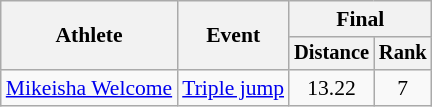<table class="wikitable" style="font-size:90%; text-align:center">
<tr>
<th rowspan=2>Athlete</th>
<th rowspan=2>Event</th>
<th colspan=2>Final</th>
</tr>
<tr style="font-size:95%">
<th>Distance</th>
<th>Rank</th>
</tr>
<tr>
<td align=left><a href='#'>Mikeisha Welcome</a></td>
<td align=left rowspan=1><a href='#'>Triple jump</a></td>
<td>13.22</td>
<td>7</td>
</tr>
</table>
